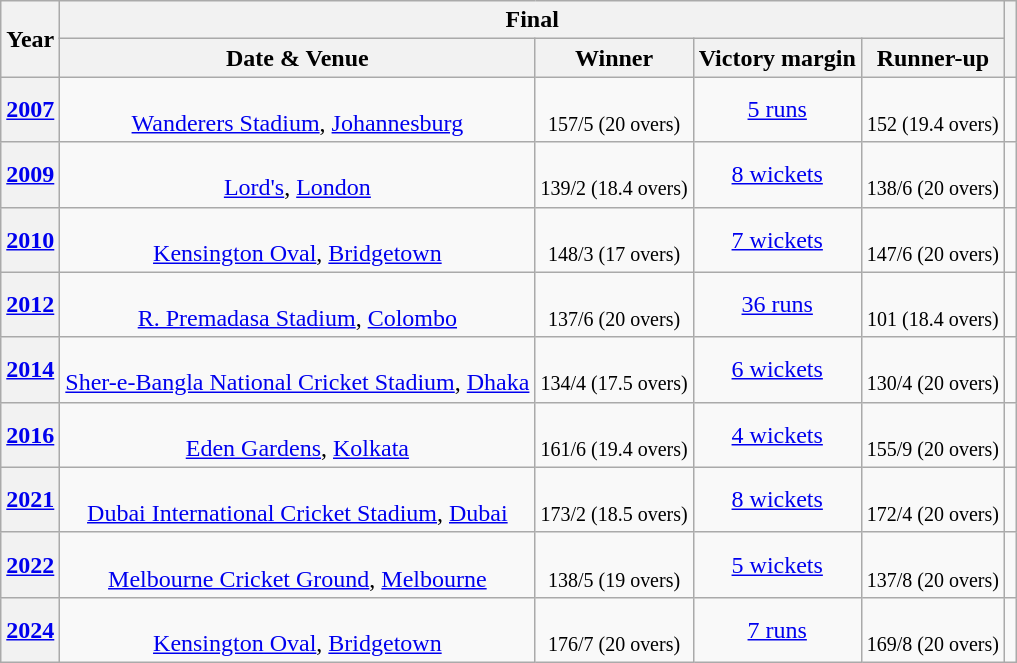<table class="wikitable sortable" style="text-align:center">
<tr>
<th scope="col" rowspan="2">Year</th>
<th scope="colgroup" colspan="4">Final</th>
<th scope="col" rowspan="2" class="unsortable"></th>
</tr>
<tr>
<th scope="col">Date & Venue</th>
<th scope="col">Winner</th>
<th scope="col">Victory margin</th>
<th scope="col">Runner-up</th>
</tr>
<tr>
<th scope="row"><a href='#'>2007</a></th>
<td><br><a href='#'>Wanderers Stadium</a>, <a href='#'>Johannesburg</a></td>
<td><br><small>157/5 (20 overs)</small></td>
<td><a href='#'>5 runs</a></td>
<td><br><small>152 (19.4 overs)</small></td>
<td></td>
</tr>
<tr>
<th scope="row"><a href='#'>2009</a></th>
<td><br><a href='#'>Lord's</a>, <a href='#'>London</a></td>
<td><br><small>139/2 (18.4 overs)</small></td>
<td><a href='#'>8 wickets</a></td>
<td><br><small>138/6 (20 overs)</small></td>
<td></td>
</tr>
<tr>
<th scope="row"><a href='#'>2010</a></th>
<td><br><a href='#'>Kensington Oval</a>, <a href='#'>Bridgetown</a></td>
<td><br><small>148/3 (17 overs)</small></td>
<td><a href='#'>7 wickets</a></td>
<td><br><small>147/6 (20 overs)</small></td>
<td></td>
</tr>
<tr>
<th scope="row"><a href='#'>2012</a></th>
<td><br><a href='#'>R. Premadasa Stadium</a>, <a href='#'>Colombo</a></td>
<td><br><small>137/6 (20 overs)</small></td>
<td><a href='#'>36 runs</a></td>
<td><br><small>101 (18.4 overs)</small></td>
<td></td>
</tr>
<tr>
<th scope="row"><a href='#'>2014</a></th>
<td><br><a href='#'>Sher-e-Bangla National Cricket Stadium</a>, <a href='#'>Dhaka</a></td>
<td><br><small>134/4 (17.5 overs)</small></td>
<td><a href='#'>6 wickets</a></td>
<td><br><small>130/4 (20 overs)</small></td>
<td></td>
</tr>
<tr>
<th scope="row"><a href='#'>2016</a></th>
<td><br><a href='#'>Eden Gardens</a>, <a href='#'>Kolkata</a></td>
<td><br><small>161/6 (19.4 overs)</small></td>
<td><a href='#'>4 wickets</a></td>
<td><br><small>155/9 (20 overs)</small></td>
<td></td>
</tr>
<tr>
<th scope="row"><a href='#'>2021</a></th>
<td><br><a href='#'>Dubai International Cricket Stadium</a>, <a href='#'>Dubai</a></td>
<td><br><small>173/2 (18.5 overs)</small></td>
<td><a href='#'>8 wickets</a></td>
<td><br><small>172/4 (20 overs)</small></td>
<td></td>
</tr>
<tr>
<th scope="row"><a href='#'>2022</a></th>
<td><br><a href='#'>Melbourne Cricket Ground</a>, <a href='#'>Melbourne</a></td>
<td><br><small>138/5  (19 overs)</small></td>
<td><a href='#'>5 wickets</a></td>
<td><br><small>137/8 (20 overs)</small></td>
<td></td>
</tr>
<tr>
<th scope="row"><a href='#'>2024</a></th>
<td><br><a href='#'>Kensington Oval</a>, <a href='#'>Bridgetown</a></td>
<td><br><small>176/7  (20 overs)</small></td>
<td><a href='#'>7 runs</a></td>
<td><br><small>169/8  (20 overs)</small></td>
<td></td>
</tr>
</table>
